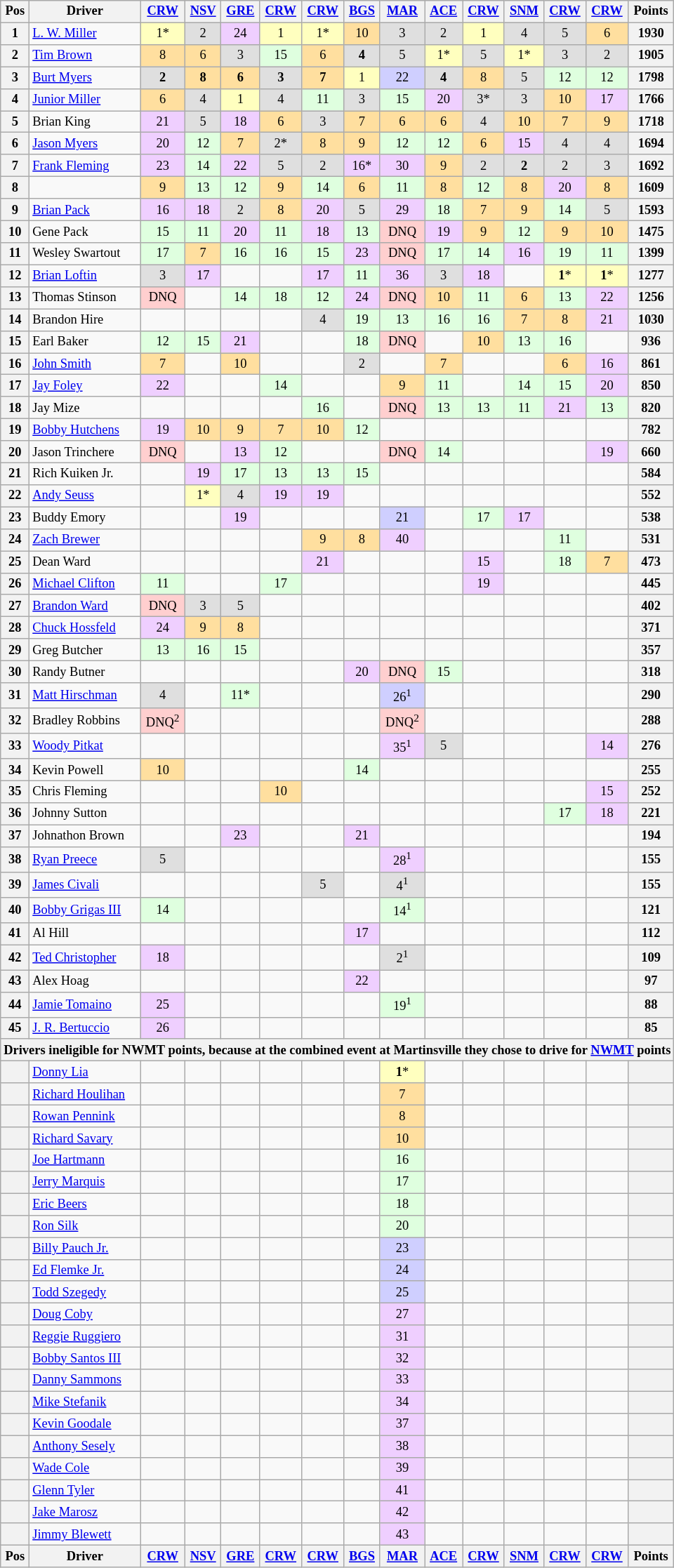<table class="wikitable" style="font-size:77%; text-align:center;">
<tr valign="center">
<th valign="middle">Pos</th>
<th valign="middle">Driver</th>
<th><a href='#'>CRW</a></th>
<th><a href='#'>NSV</a></th>
<th><a href='#'>GRE</a></th>
<th><a href='#'>CRW</a></th>
<th><a href='#'>CRW</a></th>
<th><a href='#'>BGS</a></th>
<th><a href='#'>MAR</a></th>
<th><a href='#'>ACE</a></th>
<th><a href='#'>CRW</a></th>
<th><a href='#'>SNM</a></th>
<th><a href='#'>CRW</a></th>
<th><a href='#'>CRW</a></th>
<th valign="middle">Points</th>
</tr>
<tr>
<th>1</th>
<td align="left"><a href='#'>L. W. Miller</a></td>
<td style="background:#FFFFBF;">1*</td>
<td style="background:#DFDFDF;">2</td>
<td style="background:#EFCFFF;">24</td>
<td style="background:#FFFFBF;">1</td>
<td style="background:#FFFFBF;">1*</td>
<td style="background:#FFDF9F;">10</td>
<td style="background:#DFDFDF;">3</td>
<td style="background:#DFDFDF;">2</td>
<td style="background:#FFFFBF;">1</td>
<td style="background:#DFDFDF;">4</td>
<td style="background:#DFDFDF;">5</td>
<td style="background:#FFDF9F;">6</td>
<th>1930</th>
</tr>
<tr>
<th>2</th>
<td align="left"><a href='#'>Tim Brown</a></td>
<td style="background:#FFDF9F;">8</td>
<td style="background:#FFDF9F;">6</td>
<td style="background:#DFDFDF;">3</td>
<td style="background:#DFFFDF;">15</td>
<td style="background:#FFDF9F;">6</td>
<td style="background:#DFDFDF;"><strong>4</strong></td>
<td style="background:#DFDFDF;">5</td>
<td style="background:#FFFFBF;">1*</td>
<td style="background:#DFDFDF;">5</td>
<td style="background:#FFFFBF;">1*</td>
<td style="background:#DFDFDF;">3</td>
<td style="background:#DFDFDF;">2</td>
<th>1905</th>
</tr>
<tr>
<th>3</th>
<td align="left"><a href='#'>Burt Myers</a></td>
<td style="background:#DFDFDF;"><strong>2</strong></td>
<td style="background:#FFDF9F;"><strong>8</strong></td>
<td style="background:#FFDF9F;"><strong>6</strong></td>
<td style="background:#DFDFDF;"><strong>3</strong></td>
<td style="background:#FFDF9F;"><strong>7</strong></td>
<td style="background:#FFFFBF;">1</td>
<td style="background:#CFCFFF;">22</td>
<td style="background:#DFDFDF;"><strong>4</strong></td>
<td style="background:#FFDF9F;">8</td>
<td style="background:#DFDFDF;">5</td>
<td style="background:#DFFFDF;">12</td>
<td style="background:#DFFFDF;">12</td>
<th>1798</th>
</tr>
<tr>
<th>4</th>
<td align="left"><a href='#'>Junior Miller</a></td>
<td style="background:#FFDF9F;">6</td>
<td style="background:#DFDFDF;">4</td>
<td style="background:#FFFFBF;">1</td>
<td style="background:#DFDFDF;">4</td>
<td style="background:#DFFFDF;">11</td>
<td style="background:#DFDFDF;">3</td>
<td style="background:#DFFFDF;">15</td>
<td style="background:#EFCFFF;">20</td>
<td style="background:#DFDFDF;">3*</td>
<td style="background:#DFDFDF;">3</td>
<td style="background:#FFDF9F;">10</td>
<td style="background:#EFCFFF;">17</td>
<th>1766</th>
</tr>
<tr>
<th>5</th>
<td align="left">Brian King</td>
<td style="background:#EFCFFF;">21</td>
<td style="background:#DFDFDF;">5</td>
<td style="background:#EFCFFF;">18</td>
<td style="background:#FFDF9F;">6</td>
<td style="background:#DFDFDF;">3</td>
<td style="background:#FFDF9F;">7</td>
<td style="background:#FFDF9F;">6</td>
<td style="background:#FFDF9F;">6</td>
<td style="background:#DFDFDF;">4</td>
<td style="background:#FFDF9F;">10</td>
<td style="background:#FFDF9F;">7</td>
<td style="background:#FFDF9F;">9</td>
<th>1718</th>
</tr>
<tr>
<th>6</th>
<td align="left"><a href='#'>Jason Myers</a></td>
<td style="background:#EFCFFF;">20</td>
<td style="background:#DFFFDF;">12</td>
<td style="background:#FFDF9F;">7</td>
<td style="background:#DFDFDF;">2*</td>
<td style="background:#FFDF9F;">8</td>
<td style="background:#FFDF9F;">9</td>
<td style="background:#DFFFDF;">12</td>
<td style="background:#DFFFDF;">12</td>
<td style="background:#FFDF9F;">6</td>
<td style="background:#EFCFFF;">15</td>
<td style="background:#DFDFDF;">4</td>
<td style="background:#DFDFDF;">4</td>
<th>1694</th>
</tr>
<tr>
<th>7</th>
<td align="left"><a href='#'>Frank Fleming</a></td>
<td style="background:#EFCFFF;">23</td>
<td style="background:#DFFFDF;">14</td>
<td style="background:#EFCFFF;">22</td>
<td style="background:#DFDFDF;">5</td>
<td style="background:#DFDFDF;">2</td>
<td style="background:#EFCFFF;">16*</td>
<td style="background:#EFCFFF;">30</td>
<td style="background:#FFDF9F;">9</td>
<td style="background:#DFDFDF;">2</td>
<td style="background:#DFDFDF;"><strong>2</strong></td>
<td style="background:#DFDFDF;">2</td>
<td style="background:#DFDFDF;">3</td>
<th>1692</th>
</tr>
<tr>
<th>8</th>
<td align="left"></td>
<td style="background:#FFDF9F;">9</td>
<td style="background:#DFFFDF;">13</td>
<td style="background:#DFFFDF;">12</td>
<td style="background:#FFDF9F;">9</td>
<td style="background:#DFFFDF;">14</td>
<td style="background:#FFDF9F;">6</td>
<td style="background:#DFFFDF;">11</td>
<td style="background:#FFDF9F;">8</td>
<td style="background:#DFFFDF;">12</td>
<td style="background:#FFDF9F;">8</td>
<td style="background:#EFCFFF;">20</td>
<td style="background:#FFDF9F;">8</td>
<th>1609</th>
</tr>
<tr>
<th>9</th>
<td align="left"><a href='#'>Brian Pack</a></td>
<td style="background:#EFCFFF;">16</td>
<td style="background:#EFCFFF;">18</td>
<td style="background:#DFDFDF;">2</td>
<td style="background:#FFDF9F;">8</td>
<td style="background:#EFCFFF;">20</td>
<td style="background:#DFDFDF;">5</td>
<td style="background:#EFCFFF;">29</td>
<td style="background:#DFFFDF;">18</td>
<td style="background:#FFDF9F;">7</td>
<td style="background:#FFDF9F;">9</td>
<td style="background:#DFFFDF;">14</td>
<td style="background:#DFDFDF;">5</td>
<th>1593</th>
</tr>
<tr>
<th>10</th>
<td align="left">Gene Pack</td>
<td style="background:#DFFFDF;">15</td>
<td style="background:#DFFFDF;">11</td>
<td style="background:#EFCFFF;">20</td>
<td style="background:#DFFFDF;">11</td>
<td style="background:#EFCFFF;">18</td>
<td style="background:#DFFFDF;">13</td>
<td style="background:#FFCFCF;">DNQ</td>
<td style="background:#EFCFFF;">19</td>
<td style="background:#FFDF9F;">9</td>
<td style="background:#DFFFDF;">12</td>
<td style="background:#FFDF9F;">9</td>
<td style="background:#FFDF9F;">10</td>
<th>1475</th>
</tr>
<tr>
<th>11</th>
<td align="left">Wesley Swartout</td>
<td style="background:#DFFFDF;">17</td>
<td style="background:#FFDF9F;">7</td>
<td style="background:#DFFFDF;">16</td>
<td style="background:#DFFFDF;">16</td>
<td style="background:#DFFFDF;">15</td>
<td style="background:#EFCFFF;">23</td>
<td style="background:#FFCFCF;">DNQ</td>
<td style="background:#DFFFDF;">17</td>
<td style="background:#DFFFDF;">14</td>
<td style="background:#EFCFFF;">16</td>
<td style="background:#DFFFDF;">19</td>
<td style="background:#DFFFDF;">11</td>
<th>1399</th>
</tr>
<tr>
<th>12</th>
<td align="left"><a href='#'>Brian Loftin</a></td>
<td style="background:#DFDFDF;">3</td>
<td style="background:#EFCFFF;">17</td>
<td></td>
<td></td>
<td style="background:#EFCFFF;">17</td>
<td style="background:#DFFFDF;">11</td>
<td style="background:#EFCFFF;">36</td>
<td style="background:#DFDFDF;">3</td>
<td style="background:#EFCFFF;">18</td>
<td></td>
<td style="background:#FFFFBF;"><strong>1</strong>*</td>
<td style="background:#FFFFBF;"><strong>1</strong>*</td>
<th>1277</th>
</tr>
<tr>
<th>13</th>
<td align="left">Thomas Stinson</td>
<td style="background:#FFCFCF;">DNQ</td>
<td></td>
<td style="background:#DFFFDF;">14</td>
<td style="background:#DFFFDF;">18</td>
<td style="background:#DFFFDF;">12</td>
<td style="background:#EFCFFF;">24</td>
<td style="background:#FFCFCF;">DNQ</td>
<td style="background:#FFDF9F;">10</td>
<td style="background:#DFFFDF;">11</td>
<td style="background:#FFDF9F;">6</td>
<td style="background:#DFFFDF;">13</td>
<td style="background:#EFCFFF;">22</td>
<th>1256</th>
</tr>
<tr>
<th>14</th>
<td align="left">Brandon Hire</td>
<td></td>
<td></td>
<td></td>
<td></td>
<td style="background:#DFDFDF;">4</td>
<td style="background:#DFFFDF;">19</td>
<td style="background:#DFFFDF;">13</td>
<td style="background:#DFFFDF;">16</td>
<td style="background:#DFFFDF;">16</td>
<td style="background:#FFDF9F;">7</td>
<td style="background:#FFDF9F;">8</td>
<td style="background:#EFCFFF;">21</td>
<th>1030</th>
</tr>
<tr>
<th>15</th>
<td align="left">Earl Baker</td>
<td style="background:#DFFFDF;">12</td>
<td style="background:#DFFFDF;">15</td>
<td style="background:#EFCFFF;">21</td>
<td></td>
<td></td>
<td style="background:#DFFFDF;">18</td>
<td style="background:#FFCFCF;">DNQ</td>
<td></td>
<td style="background:#FFDF9F;">10</td>
<td style="background:#DFFFDF;">13</td>
<td style="background:#DFFFDF;">16</td>
<td></td>
<th>936</th>
</tr>
<tr>
<th>16</th>
<td align="left"><a href='#'>John Smith</a></td>
<td style="background:#FFDF9F;">7</td>
<td></td>
<td style="background:#FFDF9F;">10</td>
<td></td>
<td></td>
<td style="background:#DFDFDF;">2</td>
<td></td>
<td style="background:#FFDF9F;">7</td>
<td></td>
<td></td>
<td style="background:#FFDF9F;">6</td>
<td style="background:#EFCFFF;">16</td>
<th>861</th>
</tr>
<tr>
<th>17</th>
<td align="left"><a href='#'>Jay Foley</a></td>
<td style="background:#EFCFFF;">22</td>
<td></td>
<td></td>
<td style="background:#DFFFDF;">14</td>
<td></td>
<td></td>
<td style="background:#FFDF9F;">9</td>
<td style="background:#DFFFDF;">11</td>
<td></td>
<td style="background:#DFFFDF;">14</td>
<td style="background:#DFFFDF;">15</td>
<td style="background:#EFCFFF;">20</td>
<th>850</th>
</tr>
<tr>
<th>18</th>
<td align="left">Jay Mize</td>
<td></td>
<td></td>
<td></td>
<td></td>
<td style="background:#DFFFDF;">16</td>
<td></td>
<td style="background:#FFCFCF;">DNQ</td>
<td style="background:#DFFFDF;">13</td>
<td style="background:#DFFFDF;">13</td>
<td style="background:#DFFFDF;">11</td>
<td style="background:#EFCFFF;">21</td>
<td style="background:#DFFFDF;">13</td>
<th>820</th>
</tr>
<tr>
<th>19</th>
<td align="left"><a href='#'>Bobby Hutchens</a></td>
<td style="background:#EFCFFF;">19</td>
<td style="background:#FFDF9F;">10</td>
<td style="background:#FFDF9F;">9</td>
<td style="background:#FFDF9F;">7</td>
<td style="background:#FFDF9F;">10</td>
<td style="background:#DFFFDF;">12</td>
<td></td>
<td></td>
<td></td>
<td></td>
<td></td>
<td></td>
<th>782</th>
</tr>
<tr>
<th>20</th>
<td align="left">Jason Trinchere</td>
<td style="background:#FFCFCF;">DNQ</td>
<td></td>
<td style="background:#EFCFFF;">13</td>
<td style="background:#DFFFDF;">12</td>
<td></td>
<td></td>
<td style="background:#FFCFCF;">DNQ</td>
<td style="background:#DFFFDF;">14</td>
<td></td>
<td></td>
<td></td>
<td style="background:#EFCFFF;">19</td>
<th>660</th>
</tr>
<tr>
<th>21</th>
<td align="left">Rich Kuiken Jr.</td>
<td></td>
<td style="background:#EFCFFF;">19</td>
<td style="background:#DFFFDF;">17</td>
<td style="background:#DFFFDF;">13</td>
<td style="background:#DFFFDF;">13</td>
<td style="background:#DFFFDF;">15</td>
<td></td>
<td></td>
<td></td>
<td></td>
<td></td>
<td></td>
<th>584</th>
</tr>
<tr>
<th>22</th>
<td align="left"><a href='#'>Andy Seuss</a></td>
<td></td>
<td style="background:#FFFFBF;">1*</td>
<td style="background:#DFDFDF;">4</td>
<td style="background:#EFCFFF;">19</td>
<td style="background:#EFCFFF;">19</td>
<td></td>
<td></td>
<td></td>
<td></td>
<td></td>
<td></td>
<td></td>
<th>552</th>
</tr>
<tr>
<th>23</th>
<td align="left">Buddy Emory</td>
<td></td>
<td></td>
<td style="background:#EFCFFF;">19</td>
<td></td>
<td></td>
<td></td>
<td style="background:#CFCFFF;">21</td>
<td></td>
<td style="background:#DFFFDF;">17</td>
<td style="background:#EFCFFF;">17</td>
<td></td>
<td></td>
<th>538</th>
</tr>
<tr>
<th>24</th>
<td align="left"><a href='#'>Zach Brewer</a></td>
<td></td>
<td></td>
<td></td>
<td></td>
<td style="background:#FFDF9F;">9</td>
<td style="background:#FFDF9F;">8</td>
<td style="background:#EFCFFF;">40</td>
<td></td>
<td></td>
<td></td>
<td style="background:#DFFFDF;">11</td>
<td></td>
<th>531</th>
</tr>
<tr>
<th>25</th>
<td align="left">Dean Ward</td>
<td></td>
<td></td>
<td></td>
<td></td>
<td style="background:#EFCFFF;">21</td>
<td></td>
<td></td>
<td></td>
<td style="background:#EFCFFF;">15</td>
<td></td>
<td style="background:#DFFFDF;">18</td>
<td style="background:#FFDF9F;">7</td>
<th>473</th>
</tr>
<tr>
<th>26</th>
<td align="left"><a href='#'>Michael Clifton</a></td>
<td style="background:#DFFFDF;">11</td>
<td></td>
<td></td>
<td style="background:#DFFFDF;">17</td>
<td></td>
<td></td>
<td></td>
<td></td>
<td style="background:#EFCFFF;">19</td>
<td></td>
<td></td>
<td></td>
<th>445</th>
</tr>
<tr>
<th>27</th>
<td align="left"><a href='#'>Brandon Ward</a></td>
<td style="background:#FFCFCF;">DNQ</td>
<td style="background:#DFDFDF;">3</td>
<td style="background:#DFDFDF;">5</td>
<td></td>
<td></td>
<td></td>
<td></td>
<td></td>
<td></td>
<td></td>
<td></td>
<td></td>
<th>402</th>
</tr>
<tr>
<th>28</th>
<td align="left"><a href='#'>Chuck Hossfeld</a></td>
<td style="background:#EFCFFF;">24</td>
<td style="background:#FFDF9F;">9</td>
<td style="background:#FFDF9F;">8</td>
<td></td>
<td></td>
<td></td>
<td></td>
<td></td>
<td></td>
<td></td>
<td></td>
<td></td>
<th>371</th>
</tr>
<tr>
<th>29</th>
<td align="left">Greg Butcher</td>
<td style="background:#DFFFDF;">13</td>
<td style="background:#DFFFDF;">16</td>
<td style="background:#DFFFDF;">15</td>
<td></td>
<td></td>
<td></td>
<td></td>
<td></td>
<td></td>
<td></td>
<td></td>
<td></td>
<th>357</th>
</tr>
<tr>
<th>30</th>
<td align="left">Randy Butner</td>
<td></td>
<td></td>
<td></td>
<td></td>
<td></td>
<td style="background:#EFCFFF;">20</td>
<td style="background:#FFCFCF;">DNQ</td>
<td style="background:#DFFFDF;">15</td>
<td></td>
<td></td>
<td></td>
<td></td>
<th>318</th>
</tr>
<tr>
<th>31</th>
<td align="left"><a href='#'>Matt Hirschman</a></td>
<td style="background:#DFDFDF;">4</td>
<td></td>
<td style="background:#DFFFDF;">11*</td>
<td></td>
<td></td>
<td></td>
<td style="background:#CFCFFF;">26<sup>1</sup></td>
<td></td>
<td></td>
<td></td>
<td></td>
<td></td>
<th>290</th>
</tr>
<tr>
<th>32</th>
<td align="left">Bradley Robbins</td>
<td style="background:#FFCFCF;">DNQ<sup>2</sup></td>
<td></td>
<td></td>
<td></td>
<td></td>
<td></td>
<td style="background:#FFCFCF;">DNQ<sup>2</sup></td>
<td></td>
<td></td>
<td></td>
<td></td>
<td></td>
<th>288</th>
</tr>
<tr>
<th>33</th>
<td align="left"><a href='#'>Woody Pitkat</a></td>
<td></td>
<td></td>
<td></td>
<td></td>
<td></td>
<td></td>
<td style="background:#EFCFFF;">35<sup>1</sup></td>
<td style="background:#DFDFDF;">5</td>
<td></td>
<td></td>
<td></td>
<td style="background:#EFCFFF;">14</td>
<th>276</th>
</tr>
<tr>
<th>34</th>
<td align="left">Kevin Powell</td>
<td style="background:#FFDF9F;">10</td>
<td></td>
<td></td>
<td></td>
<td></td>
<td style="background:#DFFFDF;">14</td>
<td></td>
<td></td>
<td></td>
<td></td>
<td></td>
<td></td>
<th>255</th>
</tr>
<tr>
<th>35</th>
<td align="left">Chris Fleming</td>
<td></td>
<td></td>
<td></td>
<td style="background:#FFDF9F;">10</td>
<td></td>
<td></td>
<td></td>
<td></td>
<td></td>
<td></td>
<td></td>
<td style="background:#EFCFFF;">15</td>
<th>252</th>
</tr>
<tr>
<th>36</th>
<td align="left">Johnny Sutton</td>
<td></td>
<td></td>
<td></td>
<td></td>
<td></td>
<td></td>
<td></td>
<td></td>
<td></td>
<td></td>
<td style="background:#DFFFDF;">17</td>
<td style="background:#EFCFFF;">18</td>
<th>221</th>
</tr>
<tr>
<th>37</th>
<td align="left">Johnathon Brown</td>
<td></td>
<td></td>
<td style="background:#EFCFFF;">23</td>
<td></td>
<td></td>
<td style="background:#EFCFFF;">21</td>
<td></td>
<td></td>
<td></td>
<td></td>
<td></td>
<td></td>
<th>194</th>
</tr>
<tr>
<th>38</th>
<td align="left"><a href='#'>Ryan Preece</a></td>
<td style="background:#DFDFDF;">5</td>
<td></td>
<td></td>
<td></td>
<td></td>
<td></td>
<td style="background:#EFCFFF;">28<sup>1</sup></td>
<td></td>
<td></td>
<td></td>
<td></td>
<td></td>
<th>155</th>
</tr>
<tr>
<th>39</th>
<td align="left"><a href='#'>James Civali</a></td>
<td></td>
<td></td>
<td></td>
<td></td>
<td style="background:#DFDFDF;">5</td>
<td></td>
<td style="background:#DFDFDF;">4<sup>1</sup></td>
<td></td>
<td></td>
<td></td>
<td></td>
<td></td>
<th>155</th>
</tr>
<tr>
<th>40</th>
<td align="left"><a href='#'>Bobby Grigas III</a></td>
<td style="background:#DFFFDF;">14</td>
<td></td>
<td></td>
<td></td>
<td></td>
<td></td>
<td style="background:#DFFFDF;">14<sup>1</sup></td>
<td></td>
<td></td>
<td></td>
<td></td>
<td></td>
<th>121</th>
</tr>
<tr>
<th>41</th>
<td align="left">Al Hill</td>
<td></td>
<td></td>
<td></td>
<td></td>
<td></td>
<td style="background:#EFCFFF;">17</td>
<td></td>
<td></td>
<td></td>
<td></td>
<td></td>
<td></td>
<th>112</th>
</tr>
<tr>
<th>42</th>
<td align="left"><a href='#'>Ted Christopher</a></td>
<td style="background:#EFCFFF;">18</td>
<td></td>
<td></td>
<td></td>
<td></td>
<td></td>
<td style="background:#DFDFDF;">2<sup>1</sup></td>
<td></td>
<td></td>
<td></td>
<td></td>
<td></td>
<th>109</th>
</tr>
<tr>
<th>43</th>
<td align="left">Alex Hoag</td>
<td></td>
<td></td>
<td></td>
<td></td>
<td></td>
<td style="background:#EFCFFF;">22</td>
<td></td>
<td></td>
<td></td>
<td></td>
<td></td>
<td></td>
<th>97</th>
</tr>
<tr>
<th>44</th>
<td align="left"><a href='#'>Jamie Tomaino</a></td>
<td style="background:#EFCFFF;">25</td>
<td></td>
<td></td>
<td></td>
<td></td>
<td></td>
<td style="background:#DFFFDF;">19<sup>1</sup></td>
<td></td>
<td></td>
<td></td>
<td></td>
<td></td>
<th>88</th>
</tr>
<tr>
<th>45</th>
<td align="left"><a href='#'>J. R. Bertuccio</a></td>
<td style="background:#EFCFFF;">26</td>
<td></td>
<td></td>
<td></td>
<td></td>
<td></td>
<td></td>
<td></td>
<td></td>
<td></td>
<td></td>
<td></td>
<th>85</th>
</tr>
<tr>
<th colspan=19>Drivers ineligible for NWMT points, because at the combined event at Martinsville they chose to drive for <a href='#'>NWMT</a> points</th>
</tr>
<tr>
<th></th>
<td align="left"><a href='#'>Donny Lia</a></td>
<td></td>
<td></td>
<td></td>
<td></td>
<td></td>
<td></td>
<td style="background:#FFFFBF;"><strong>1</strong>*</td>
<td></td>
<td></td>
<td></td>
<td></td>
<td></td>
<th></th>
</tr>
<tr>
<th></th>
<td align="left"><a href='#'>Richard Houlihan</a></td>
<td></td>
<td></td>
<td></td>
<td></td>
<td></td>
<td></td>
<td style="background:#FFDF9F;">7</td>
<td></td>
<td></td>
<td></td>
<td></td>
<td></td>
<th></th>
</tr>
<tr>
<th></th>
<td align="left"><a href='#'>Rowan Pennink</a></td>
<td></td>
<td></td>
<td></td>
<td></td>
<td></td>
<td></td>
<td style="background:#FFDF9F;">8</td>
<td></td>
<td></td>
<td></td>
<td></td>
<td></td>
<th></th>
</tr>
<tr>
<th></th>
<td align="left"><a href='#'>Richard Savary</a></td>
<td></td>
<td></td>
<td></td>
<td></td>
<td></td>
<td></td>
<td style="background:#FFDF9F;">10</td>
<td></td>
<td></td>
<td></td>
<td></td>
<td></td>
<th></th>
</tr>
<tr>
<th></th>
<td align="left"><a href='#'>Joe Hartmann</a></td>
<td></td>
<td></td>
<td></td>
<td></td>
<td></td>
<td></td>
<td style="background:#DFFFDF;">16</td>
<td></td>
<td></td>
<td></td>
<td></td>
<td></td>
<th></th>
</tr>
<tr>
<th></th>
<td align="left"><a href='#'>Jerry Marquis</a></td>
<td></td>
<td></td>
<td></td>
<td></td>
<td></td>
<td></td>
<td style="background:#DFFFDF;">17</td>
<td></td>
<td></td>
<td></td>
<td></td>
<td></td>
<th></th>
</tr>
<tr>
<th></th>
<td align="left"><a href='#'>Eric Beers</a></td>
<td></td>
<td></td>
<td></td>
<td></td>
<td></td>
<td></td>
<td style="background:#DFFFDF;">18</td>
<td></td>
<td></td>
<td></td>
<td></td>
<td></td>
<th></th>
</tr>
<tr>
<th></th>
<td align="left"><a href='#'>Ron Silk</a></td>
<td></td>
<td></td>
<td></td>
<td></td>
<td></td>
<td></td>
<td style="background:#DFFFDF;">20</td>
<td></td>
<td></td>
<td></td>
<td></td>
<td></td>
<th></th>
</tr>
<tr>
<th></th>
<td align="left"><a href='#'>Billy Pauch Jr.</a></td>
<td></td>
<td></td>
<td></td>
<td></td>
<td></td>
<td></td>
<td style="background:#CFCFFF;">23</td>
<td></td>
<td></td>
<td></td>
<td></td>
<td></td>
<th></th>
</tr>
<tr>
<th></th>
<td align="left"><a href='#'>Ed Flemke Jr.</a></td>
<td></td>
<td></td>
<td></td>
<td></td>
<td></td>
<td></td>
<td style="background:#CFCFFF;">24</td>
<td></td>
<td></td>
<td></td>
<td></td>
<td></td>
<th></th>
</tr>
<tr>
<th></th>
<td align="left"><a href='#'>Todd Szegedy</a></td>
<td></td>
<td></td>
<td></td>
<td></td>
<td></td>
<td></td>
<td style="background:#CFCFFF;">25</td>
<td></td>
<td></td>
<td></td>
<td></td>
<td></td>
<th></th>
</tr>
<tr>
<th></th>
<td align="left"><a href='#'>Doug Coby</a></td>
<td></td>
<td></td>
<td></td>
<td></td>
<td></td>
<td></td>
<td style="background:#EFCFFF;">27</td>
<td></td>
<td></td>
<td></td>
<td></td>
<td></td>
<th></th>
</tr>
<tr>
<th></th>
<td align="left"><a href='#'>Reggie Ruggiero</a></td>
<td></td>
<td></td>
<td></td>
<td></td>
<td></td>
<td></td>
<td style="background:#EFCFFF;">31</td>
<td></td>
<td></td>
<td></td>
<td></td>
<td></td>
<th></th>
</tr>
<tr>
<th></th>
<td align="left"><a href='#'>Bobby Santos III</a></td>
<td></td>
<td></td>
<td></td>
<td></td>
<td></td>
<td></td>
<td style="background:#EFCFFF;">32</td>
<td></td>
<td></td>
<td></td>
<td></td>
<td></td>
<th></th>
</tr>
<tr>
<th></th>
<td align="left"><a href='#'>Danny Sammons</a></td>
<td></td>
<td></td>
<td></td>
<td></td>
<td></td>
<td></td>
<td style="background:#EFCFFF;">33</td>
<td></td>
<td></td>
<td></td>
<td></td>
<td></td>
<th></th>
</tr>
<tr>
<th></th>
<td align="left"><a href='#'>Mike Stefanik</a></td>
<td></td>
<td></td>
<td></td>
<td></td>
<td></td>
<td></td>
<td style="background:#EFCFFF;">34</td>
<td></td>
<td></td>
<td></td>
<td></td>
<td></td>
<th></th>
</tr>
<tr>
<th></th>
<td align="left"><a href='#'>Kevin Goodale</a></td>
<td></td>
<td></td>
<td></td>
<td></td>
<td></td>
<td></td>
<td style="background:#EFCFFF;">37</td>
<td></td>
<td></td>
<td></td>
<td></td>
<td></td>
<th></th>
</tr>
<tr>
<th></th>
<td align="left"><a href='#'>Anthony Sesely</a></td>
<td></td>
<td></td>
<td></td>
<td></td>
<td></td>
<td></td>
<td style="background:#EFCFFF;">38</td>
<td></td>
<td></td>
<td></td>
<td></td>
<td></td>
<th></th>
</tr>
<tr>
<th></th>
<td align="left"><a href='#'>Wade Cole</a></td>
<td></td>
<td></td>
<td></td>
<td></td>
<td></td>
<td></td>
<td style="background:#EFCFFF;">39</td>
<td></td>
<td></td>
<td></td>
<td></td>
<td></td>
<th></th>
</tr>
<tr>
<th></th>
<td align="left"><a href='#'>Glenn Tyler</a></td>
<td></td>
<td></td>
<td></td>
<td></td>
<td></td>
<td></td>
<td style="background:#EFCFFF;">41</td>
<td></td>
<td></td>
<td></td>
<td></td>
<td></td>
<th></th>
</tr>
<tr>
<th></th>
<td align="left"><a href='#'>Jake Marosz</a></td>
<td></td>
<td></td>
<td></td>
<td></td>
<td></td>
<td></td>
<td style="background:#EFCFFF;">42</td>
<td></td>
<td></td>
<td></td>
<td></td>
<td></td>
<th></th>
</tr>
<tr>
<th></th>
<td align="left"><a href='#'>Jimmy Blewett</a></td>
<td></td>
<td></td>
<td></td>
<td></td>
<td></td>
<td></td>
<td style="background:#EFCFFF;">43</td>
<td></td>
<td></td>
<td></td>
<td></td>
<td></td>
<th></th>
</tr>
<tr valign="center">
<th valign="middle">Pos</th>
<th valign="middle">Driver</th>
<th><a href='#'>CRW</a></th>
<th><a href='#'>NSV</a></th>
<th><a href='#'>GRE</a></th>
<th><a href='#'>CRW</a></th>
<th><a href='#'>CRW</a></th>
<th><a href='#'>BGS</a></th>
<th><a href='#'>MAR</a></th>
<th><a href='#'>ACE</a></th>
<th><a href='#'>CRW</a></th>
<th><a href='#'>SNM</a></th>
<th><a href='#'>CRW</a></th>
<th><a href='#'>CRW</a></th>
<th valign="middle">Points</th>
</tr>
</table>
